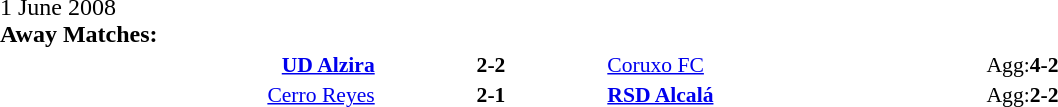<table width=100% cellspacing=1>
<tr>
<th width=20%></th>
<th width=12%></th>
<th width=20%></th>
<th></th>
</tr>
<tr>
<td>1 June 2008<br><strong>Away Matches:</strong></td>
</tr>
<tr style=font-size:90%>
<td align=right><strong><a href='#'>UD Alzira</a></strong></td>
<td align=center><strong>2-2</strong></td>
<td><a href='#'>Coruxo FC</a></td>
<td>Agg:<strong>4-2</strong></td>
</tr>
<tr style=font-size:90%>
<td align=right><a href='#'>Cerro Reyes</a></td>
<td align=center><strong>2-1</strong></td>
<td><strong><a href='#'>RSD Alcalá</a></strong></td>
<td>Agg:<strong>2-2</strong></td>
</tr>
</table>
